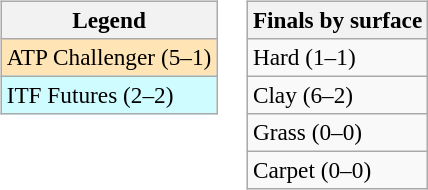<table>
<tr valign=top>
<td><br><table class=wikitable style=font-size:97%>
<tr>
<th>Legend</th>
</tr>
<tr bgcolor=moccasin>
<td>ATP Challenger (5–1)</td>
</tr>
<tr bgcolor=cffcff>
<td>ITF Futures (2–2)</td>
</tr>
</table>
</td>
<td><br><table class=wikitable style=font-size:97%>
<tr>
<th>Finals by surface</th>
</tr>
<tr>
<td>Hard (1–1)</td>
</tr>
<tr>
<td>Clay (6–2)</td>
</tr>
<tr>
<td>Grass (0–0)</td>
</tr>
<tr>
<td>Carpet (0–0)</td>
</tr>
</table>
</td>
</tr>
</table>
